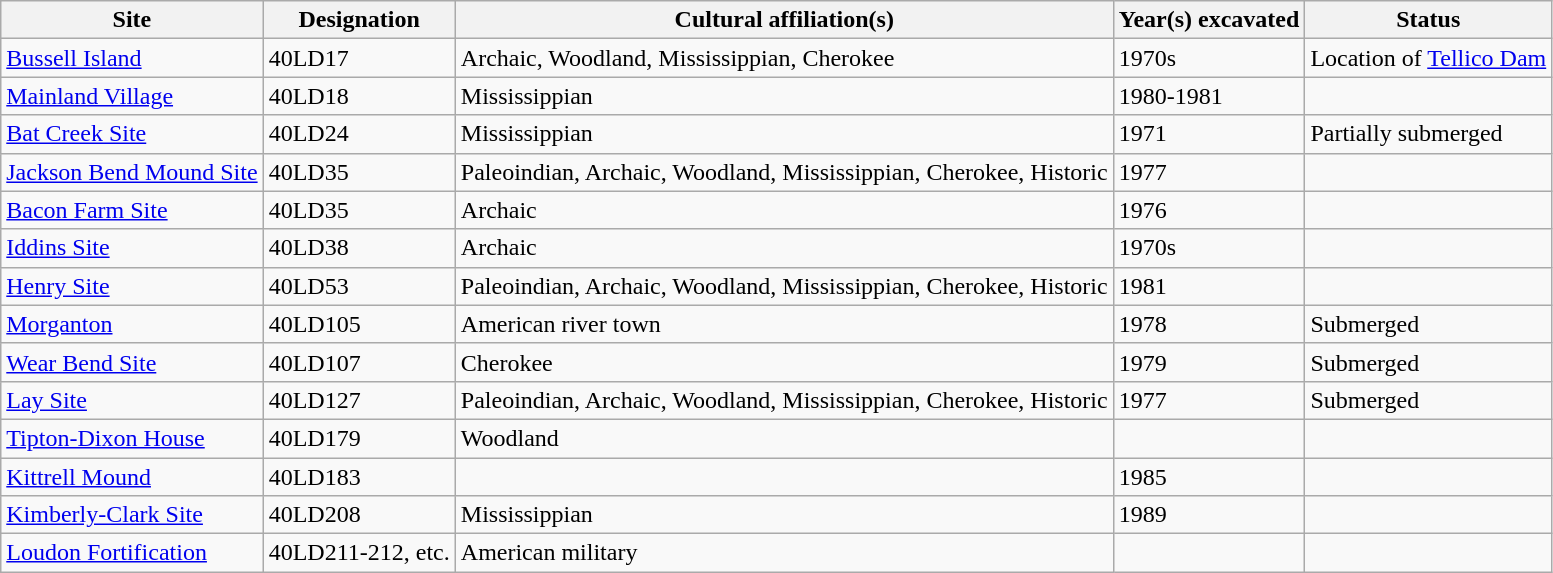<table class="wikitable">
<tr>
<th>Site</th>
<th>Designation</th>
<th>Cultural affiliation(s)</th>
<th>Year(s) excavated</th>
<th>Status</th>
</tr>
<tr>
<td><a href='#'>Bussell Island</a></td>
<td>40LD17</td>
<td>Archaic, Woodland, Mississippian, Cherokee</td>
<td>1970s</td>
<td>Location of <a href='#'>Tellico Dam</a></td>
</tr>
<tr>
<td><a href='#'>Mainland Village</a></td>
<td>40LD18</td>
<td>Mississippian</td>
<td>1980-1981</td>
<td></td>
</tr>
<tr>
<td><a href='#'>Bat Creek Site</a></td>
<td>40LD24</td>
<td>Mississippian</td>
<td>1971</td>
<td>Partially submerged</td>
</tr>
<tr>
<td><a href='#'>Jackson Bend Mound Site</a></td>
<td>40LD35</td>
<td>Paleoindian, Archaic, Woodland, Mississippian, Cherokee, Historic</td>
<td>1977</td>
<td></td>
</tr>
<tr>
<td><a href='#'>Bacon Farm Site</a></td>
<td>40LD35</td>
<td>Archaic</td>
<td>1976</td>
<td></td>
</tr>
<tr>
<td><a href='#'>Iddins Site</a></td>
<td>40LD38</td>
<td>Archaic</td>
<td>1970s</td>
<td></td>
</tr>
<tr>
<td><a href='#'>Henry Site</a></td>
<td>40LD53</td>
<td>Paleoindian, Archaic, Woodland, Mississippian, Cherokee, Historic</td>
<td>1981</td>
<td></td>
</tr>
<tr>
<td><a href='#'>Morganton</a></td>
<td>40LD105</td>
<td>American river town</td>
<td>1978</td>
<td>Submerged</td>
</tr>
<tr>
<td><a href='#'>Wear Bend Site</a></td>
<td>40LD107</td>
<td>Cherokee</td>
<td>1979</td>
<td>Submerged</td>
</tr>
<tr>
<td><a href='#'>Lay Site</a></td>
<td>40LD127</td>
<td>Paleoindian, Archaic, Woodland, Mississippian, Cherokee, Historic</td>
<td>1977</td>
<td>Submerged</td>
</tr>
<tr>
<td><a href='#'>Tipton-Dixon House</a></td>
<td>40LD179</td>
<td>Woodland</td>
<td></td>
<td></td>
</tr>
<tr>
<td><a href='#'>Kittrell Mound</a></td>
<td>40LD183</td>
<td></td>
<td>1985</td>
<td></td>
</tr>
<tr>
<td><a href='#'>Kimberly-Clark Site</a></td>
<td>40LD208</td>
<td>Mississippian</td>
<td>1989</td>
<td></td>
</tr>
<tr>
<td><a href='#'>Loudon Fortification</a></td>
<td>40LD211-212, etc.</td>
<td>American military</td>
<td></td>
<td></td>
</tr>
</table>
